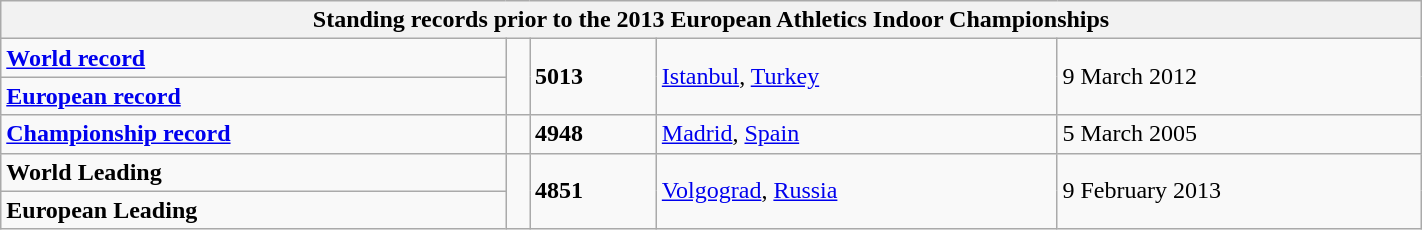<table class="wikitable" width=75%>
<tr>
<th colspan="5">Standing records prior to the 2013 European Athletics Indoor Championships</th>
</tr>
<tr>
<td><strong><a href='#'>World record</a></strong></td>
<td rowspan=2></td>
<td rowspan=2><strong>5013</strong></td>
<td rowspan=2><a href='#'>Istanbul</a>, <a href='#'>Turkey</a></td>
<td rowspan=2>9 March 2012</td>
</tr>
<tr>
<td><strong><a href='#'>European record</a></strong></td>
</tr>
<tr>
<td><strong><a href='#'>Championship record</a></strong></td>
<td></td>
<td><strong>4948</strong></td>
<td><a href='#'>Madrid</a>, <a href='#'>Spain</a></td>
<td>5 March 2005</td>
</tr>
<tr>
<td><strong>World Leading</strong></td>
<td rowspan=2></td>
<td rowspan=2><strong>4851</strong></td>
<td rowspan=2><a href='#'>Volgograd</a>, <a href='#'>Russia</a></td>
<td rowspan=2>9 February 2013</td>
</tr>
<tr>
<td><strong>European Leading</strong></td>
</tr>
</table>
